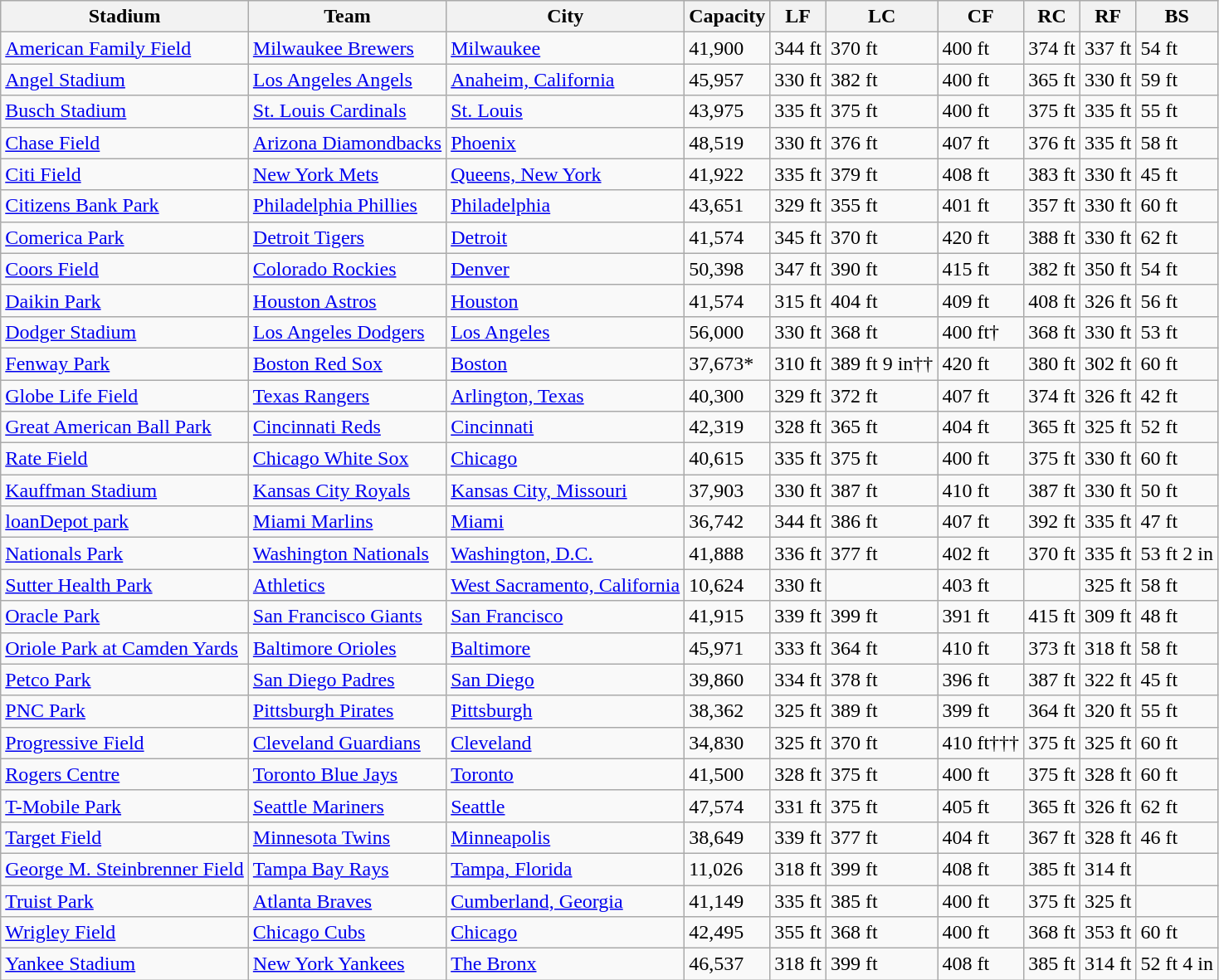<table class="wikitable sortable">
<tr ">
<th>Stadium</th>
<th>Team</th>
<th>City</th>
<th>Capacity</th>
<th>LF</th>
<th>LC</th>
<th>CF</th>
<th>RC</th>
<th>RF</th>
<th>BS</th>
</tr>
<tr>
<td><a href='#'>American Family Field</a></td>
<td><a href='#'>Milwaukee Brewers</a></td>
<td><a href='#'>Milwaukee</a></td>
<td>41,900</td>
<td>344 ft</td>
<td>370 ft</td>
<td>400 ft</td>
<td>374 ft</td>
<td>337 ft</td>
<td>54 ft</td>
</tr>
<tr>
<td><a href='#'>Angel Stadium</a></td>
<td><a href='#'>Los Angeles Angels</a></td>
<td><a href='#'>Anaheim, California</a></td>
<td>45,957</td>
<td>330 ft</td>
<td>382 ft</td>
<td>400 ft</td>
<td>365 ft</td>
<td>330 ft</td>
<td>59 ft</td>
</tr>
<tr>
<td><a href='#'>Busch Stadium</a></td>
<td><a href='#'>St. Louis Cardinals</a></td>
<td><a href='#'>St. Louis</a></td>
<td>43,975</td>
<td>335 ft</td>
<td>375 ft</td>
<td>400 ft</td>
<td>375 ft</td>
<td>335 ft</td>
<td>55 ft</td>
</tr>
<tr>
<td><a href='#'>Chase Field</a></td>
<td><a href='#'>Arizona Diamondbacks</a></td>
<td><a href='#'>Phoenix</a></td>
<td>48,519</td>
<td>330 ft</td>
<td>376 ft</td>
<td>407 ft</td>
<td>376 ft</td>
<td>335 ft</td>
<td>58 ft</td>
</tr>
<tr>
<td><a href='#'>Citi Field</a></td>
<td><a href='#'>New York Mets</a></td>
<td><a href='#'>Queens, New York</a></td>
<td>41,922</td>
<td>335 ft</td>
<td>379 ft</td>
<td>408 ft</td>
<td>383 ft</td>
<td>330 ft</td>
<td>45 ft</td>
</tr>
<tr>
<td><a href='#'>Citizens Bank Park</a></td>
<td><a href='#'>Philadelphia Phillies</a></td>
<td><a href='#'>Philadelphia</a></td>
<td>43,651</td>
<td>329 ft</td>
<td>355 ft</td>
<td>401 ft</td>
<td>357 ft</td>
<td>330 ft</td>
<td>60 ft</td>
</tr>
<tr>
<td><a href='#'>Comerica Park</a></td>
<td><a href='#'>Detroit Tigers</a></td>
<td><a href='#'>Detroit</a></td>
<td>41,574</td>
<td>345 ft</td>
<td>370 ft</td>
<td>420 ft</td>
<td>388 ft</td>
<td>330 ft</td>
<td>62 ft</td>
</tr>
<tr>
<td><a href='#'>Coors Field</a></td>
<td><a href='#'>Colorado Rockies</a></td>
<td><a href='#'>Denver</a></td>
<td>50,398</td>
<td>347 ft</td>
<td>390 ft</td>
<td>415 ft</td>
<td>382 ft</td>
<td>350 ft</td>
<td>54 ft</td>
</tr>
<tr>
<td><a href='#'>Daikin Park</a></td>
<td><a href='#'>Houston Astros</a></td>
<td><a href='#'>Houston</a></td>
<td>41,574</td>
<td>315 ft</td>
<td>404 ft</td>
<td>409 ft</td>
<td>408 ft</td>
<td>326 ft</td>
<td>56 ft</td>
</tr>
<tr>
<td><a href='#'>Dodger Stadium</a></td>
<td><a href='#'>Los Angeles Dodgers</a></td>
<td><a href='#'>Los Angeles</a></td>
<td>56,000</td>
<td>330 ft</td>
<td>368 ft</td>
<td>400 ft†</td>
<td>368 ft</td>
<td>330 ft</td>
<td>53 ft</td>
</tr>
<tr>
<td><a href='#'>Fenway Park</a></td>
<td><a href='#'>Boston Red Sox</a></td>
<td><a href='#'>Boston</a></td>
<td>37,673*</td>
<td>310 ft</td>
<td>389 ft 9 in††</td>
<td>420 ft</td>
<td>380 ft</td>
<td>302 ft</td>
<td>60 ft</td>
</tr>
<tr>
<td><a href='#'>Globe Life Field</a></td>
<td><a href='#'>Texas Rangers</a></td>
<td><a href='#'>Arlington, Texas</a></td>
<td>40,300</td>
<td>329 ft</td>
<td>372 ft</td>
<td>407 ft</td>
<td>374 ft</td>
<td>326 ft</td>
<td>42 ft</td>
</tr>
<tr>
<td><a href='#'>Great American Ball Park</a></td>
<td><a href='#'>Cincinnati Reds</a></td>
<td><a href='#'>Cincinnati</a></td>
<td>42,319</td>
<td>328 ft</td>
<td>365 ft</td>
<td>404 ft</td>
<td>365 ft</td>
<td>325 ft</td>
<td>52 ft</td>
</tr>
<tr>
<td><a href='#'>Rate Field</a></td>
<td><a href='#'>Chicago White Sox</a></td>
<td><a href='#'>Chicago</a></td>
<td>40,615</td>
<td>335 ft</td>
<td>375 ft</td>
<td>400 ft</td>
<td>375 ft</td>
<td>330 ft</td>
<td>60 ft</td>
</tr>
<tr>
<td><a href='#'>Kauffman Stadium</a></td>
<td><a href='#'>Kansas City Royals</a></td>
<td><a href='#'>Kansas City, Missouri</a></td>
<td>37,903</td>
<td>330 ft</td>
<td>387 ft</td>
<td>410 ft</td>
<td>387 ft</td>
<td>330 ft</td>
<td>50 ft</td>
</tr>
<tr>
<td><a href='#'>loanDepot park</a></td>
<td><a href='#'>Miami Marlins</a></td>
<td><a href='#'>Miami</a></td>
<td>36,742</td>
<td>344 ft</td>
<td>386 ft</td>
<td>407 ft</td>
<td>392 ft</td>
<td>335 ft</td>
<td>47 ft</td>
</tr>
<tr>
<td><a href='#'>Nationals Park</a></td>
<td><a href='#'>Washington Nationals</a></td>
<td><a href='#'>Washington, D.C.</a></td>
<td>41,888</td>
<td>336 ft</td>
<td>377 ft</td>
<td>402 ft</td>
<td>370 ft</td>
<td>335 ft</td>
<td>53 ft 2 in</td>
</tr>
<tr>
<td><a href='#'>Sutter Health Park</a></td>
<td><a href='#'>Athletics</a></td>
<td><a href='#'>West Sacramento, California</a></td>
<td>10,624</td>
<td>330 ft</td>
<td></td>
<td>403 ft</td>
<td></td>
<td>325 ft</td>
<td>58 ft</td>
</tr>
<tr>
<td><a href='#'>Oracle Park</a></td>
<td><a href='#'>San Francisco Giants</a></td>
<td><a href='#'>San Francisco</a></td>
<td>41,915</td>
<td>339 ft</td>
<td>399 ft</td>
<td>391 ft</td>
<td>415 ft</td>
<td>309 ft</td>
<td>48 ft</td>
</tr>
<tr>
<td><a href='#'>Oriole Park at Camden Yards</a></td>
<td><a href='#'>Baltimore Orioles</a></td>
<td><a href='#'>Baltimore</a></td>
<td>45,971</td>
<td>333 ft</td>
<td>364 ft</td>
<td>410 ft</td>
<td>373 ft</td>
<td>318 ft</td>
<td>58 ft</td>
</tr>
<tr>
<td><a href='#'>Petco Park</a></td>
<td><a href='#'>San Diego Padres</a></td>
<td><a href='#'>San Diego</a></td>
<td>39,860</td>
<td>334 ft</td>
<td>378 ft</td>
<td>396 ft</td>
<td>387 ft</td>
<td>322 ft</td>
<td>45 ft</td>
</tr>
<tr>
<td><a href='#'>PNC Park</a></td>
<td><a href='#'>Pittsburgh Pirates</a></td>
<td><a href='#'>Pittsburgh</a></td>
<td>38,362</td>
<td>325 ft</td>
<td>389 ft</td>
<td>399 ft</td>
<td>364 ft</td>
<td>320 ft</td>
<td>55 ft</td>
</tr>
<tr>
<td><a href='#'>Progressive Field</a></td>
<td><a href='#'>Cleveland Guardians</a></td>
<td><a href='#'>Cleveland</a></td>
<td>34,830</td>
<td>325 ft</td>
<td>370 ft</td>
<td>410 ft†††</td>
<td>375 ft</td>
<td>325 ft</td>
<td>60 ft</td>
</tr>
<tr>
<td><a href='#'>Rogers Centre</a></td>
<td><a href='#'>Toronto Blue Jays</a></td>
<td><a href='#'>Toronto</a></td>
<td>41,500</td>
<td>328 ft</td>
<td>375 ft</td>
<td>400 ft</td>
<td>375 ft</td>
<td>328 ft</td>
<td>60 ft</td>
</tr>
<tr>
<td><a href='#'>T-Mobile Park</a></td>
<td><a href='#'>Seattle Mariners</a></td>
<td><a href='#'>Seattle</a></td>
<td>47,574</td>
<td>331 ft</td>
<td>375 ft</td>
<td>405 ft</td>
<td>365 ft</td>
<td>326 ft</td>
<td>62 ft</td>
</tr>
<tr>
<td><a href='#'>Target Field</a></td>
<td><a href='#'>Minnesota Twins</a></td>
<td><a href='#'>Minneapolis</a></td>
<td>38,649</td>
<td>339 ft</td>
<td>377 ft</td>
<td>404 ft</td>
<td>367 ft</td>
<td>328 ft</td>
<td>46 ft</td>
</tr>
<tr>
<td><a href='#'>George M. Steinbrenner Field</a></td>
<td><a href='#'>Tampa Bay Rays</a></td>
<td><a href='#'>Tampa, Florida</a></td>
<td>11,026</td>
<td>318 ft</td>
<td>399 ft</td>
<td>408 ft</td>
<td>385 ft</td>
<td>314 ft</td>
<td></td>
</tr>
<tr>
<td><a href='#'>Truist Park</a></td>
<td><a href='#'>Atlanta Braves</a></td>
<td><a href='#'>Cumberland, Georgia</a></td>
<td>41,149</td>
<td>335 ft</td>
<td>385 ft</td>
<td>400 ft</td>
<td>375 ft</td>
<td>325 ft</td>
<td></td>
</tr>
<tr>
<td><a href='#'>Wrigley Field</a></td>
<td><a href='#'>Chicago Cubs</a></td>
<td><a href='#'>Chicago</a></td>
<td>42,495</td>
<td>355 ft</td>
<td>368 ft</td>
<td>400 ft</td>
<td>368 ft</td>
<td>353 ft</td>
<td>60 ft</td>
</tr>
<tr>
<td><a href='#'>Yankee Stadium</a></td>
<td><a href='#'>New York Yankees</a></td>
<td><a href='#'>The Bronx</a></td>
<td>46,537</td>
<td>318 ft</td>
<td>399 ft</td>
<td>408 ft</td>
<td>385 ft</td>
<td>314 ft</td>
<td>52 ft 4 in</td>
</tr>
</table>
